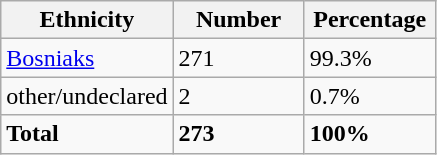<table class="wikitable">
<tr>
<th width="100px">Ethnicity</th>
<th width="80px">Number</th>
<th width="80px">Percentage</th>
</tr>
<tr>
<td><a href='#'>Bosniaks</a></td>
<td>271</td>
<td>99.3%</td>
</tr>
<tr>
<td>other/undeclared</td>
<td>2</td>
<td>0.7%</td>
</tr>
<tr>
<td><strong>Total</strong></td>
<td><strong>273</strong></td>
<td><strong>100%</strong></td>
</tr>
</table>
